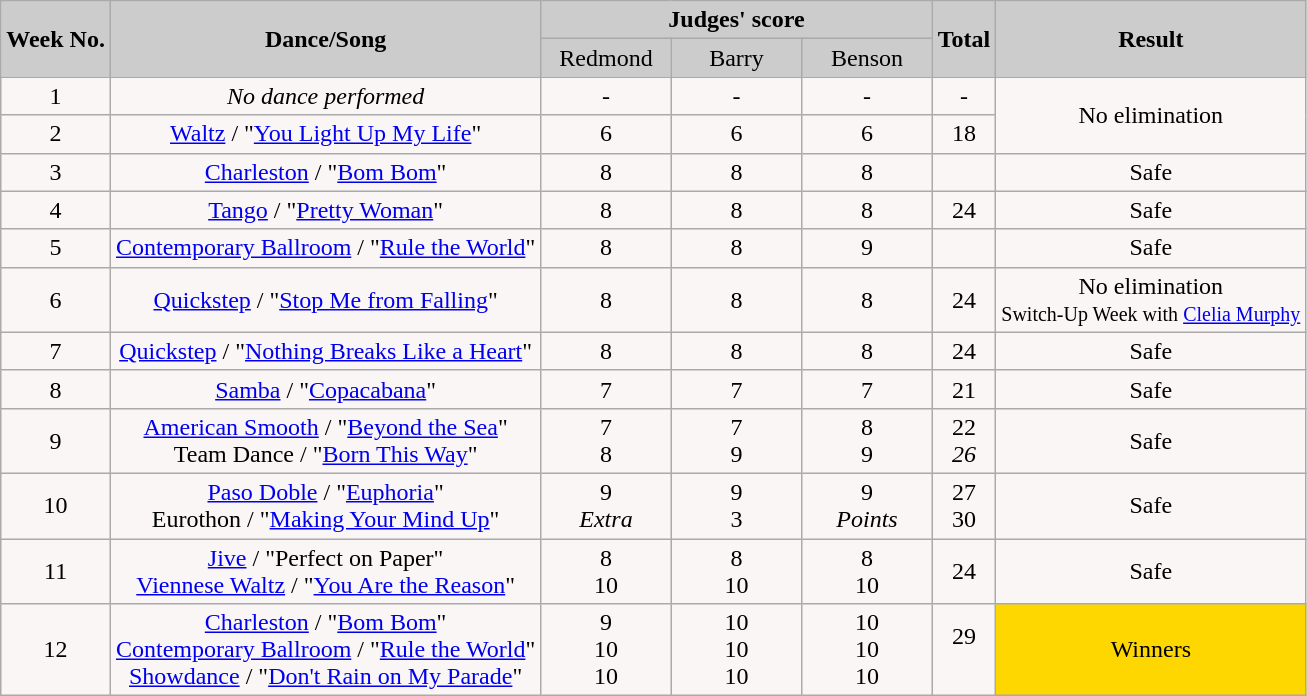<table class="wikitable collapsible">
<tr>
<th rowspan="2" style="background:#ccc; text-align:Center;"><strong>Week No.</strong></th>
<th rowspan="2" style="background:#ccc; text-align:Center;"><strong>Dance/Song</strong></th>
<th colspan="3" style="background:#ccc; text-align:Center;"><strong>Judges' score</strong></th>
<th rowspan="2" style="background:#ccc; text-align:Center;"><strong>Total</strong></th>
<th rowspan="2" style="background:#ccc; text-align:Center;"><strong>Result</strong></th>
</tr>
<tr style="text-align:center; background:#ccc;">
<td style="width:10%; ">Redmond</td>
<td style="width:10%; ">Barry</td>
<td style="width:10%; ">Benson</td>
</tr>
<tr style="text-align:center; background:#faf6f6;">
<td>1</td>
<td><em>No dance performed</em></td>
<td>-</td>
<td>-</td>
<td>-</td>
<td>-</td>
<td rowspan="2">No elimination</td>
</tr>
<tr style="text-align:center; background:#faf6f6;">
<td>2</td>
<td><a href='#'>Waltz</a> / "<a href='#'>You Light Up My Life</a>"</td>
<td>6</td>
<td>6</td>
<td>6</td>
<td>18</td>
</tr>
<tr style="text-align:center; background:#faf6f6;">
<td>3</td>
<td><a href='#'>Charleston</a> / "<a href='#'>Bom Bom</a>"</td>
<td>8</td>
<td>8</td>
<td>8</td>
<td></td>
<td>Safe</td>
</tr>
<tr style="text-align:center; background:#faf6f6;">
<td>4</td>
<td><a href='#'>Tango</a> / "<a href='#'>Pretty Woman</a>"</td>
<td>8</td>
<td>8</td>
<td>8</td>
<td>24</td>
<td>Safe</td>
</tr>
<tr style="text-align:center; background:#faf6f6;">
<td>5</td>
<td><a href='#'>Contemporary Ballroom</a> / "<a href='#'>Rule the World</a>"</td>
<td>8</td>
<td>8</td>
<td>9</td>
<td></td>
<td>Safe</td>
</tr>
<tr style="text-align:center; background:#faf6f6;">
<td>6</td>
<td><a href='#'>Quickstep</a> / "<a href='#'>Stop Me from Falling</a>"</td>
<td>8</td>
<td>8</td>
<td>8</td>
<td>24</td>
<td>No elimination<br><small>Switch-Up Week with <a href='#'>Clelia Murphy</a></small></td>
</tr>
<tr style="text-align:center; background:#faf6f6;">
<td>7</td>
<td><a href='#'>Quickstep</a> / "<a href='#'>Nothing Breaks Like a Heart</a>"</td>
<td>8</td>
<td>8</td>
<td>8</td>
<td>24</td>
<td>Safe</td>
</tr>
<tr style="text-align:center; background:#faf6f6">
<td>8</td>
<td><a href='#'>Samba</a> / "<a href='#'>Copacabana</a>"</td>
<td>7</td>
<td>7</td>
<td>7</td>
<td>21</td>
<td>Safe</td>
</tr>
<tr style="text-align:center; background:#faf6f6">
<td>9</td>
<td><a href='#'>American Smooth</a> / "<a href='#'>Beyond the Sea</a>"<br>Team Dance / "<a href='#'>Born This Way</a>"</td>
<td>7<br>8</td>
<td>7<br>9</td>
<td>8<br>9</td>
<td>22<br><span><em>26</em></span></td>
<td>Safe</td>
</tr>
<tr style="text-align:center; background:#faf6f6">
<td>10</td>
<td><a href='#'>Paso Doble</a> / "<a href='#'>Euphoria</a>"<br>Eurothon / "<a href='#'>Making Your Mind Up</a>"</td>
<td>9<br><em>Extra</em></td>
<td>9<br>3</td>
<td>9<br><em>Points</em></td>
<td>27<br>30</td>
<td>Safe</td>
</tr>
<tr style="text-align:center; background:#faf6f6">
<td>11</td>
<td><a href='#'>Jive</a> / "Perfect on Paper"<br><a href='#'>Viennese Waltz</a> / "<a href='#'>You Are the Reason</a>"</td>
<td>8<br>10</td>
<td>8<br>10</td>
<td>8<br>10</td>
<td>24<br><span></span></td>
<td>Safe</td>
</tr>
<tr style="text-align:center; background:#faf6f6">
<td>12</td>
<td><a href='#'>Charleston</a> / "<a href='#'>Bom Bom</a>"<br><a href='#'>Contemporary Ballroom</a> / "<a href='#'>Rule the World</a>"<br><a href='#'>Showdance</a> / "<a href='#'>Don't Rain on My Parade</a>"</td>
<td>9<br>10<br>10</td>
<td>10<br>10<br>10</td>
<td>10<br>10<br>10</td>
<td>29<br><span></span><br><span></span></td>
<td rowspan="3" style="background:gold;">Winners</td>
</tr>
</table>
